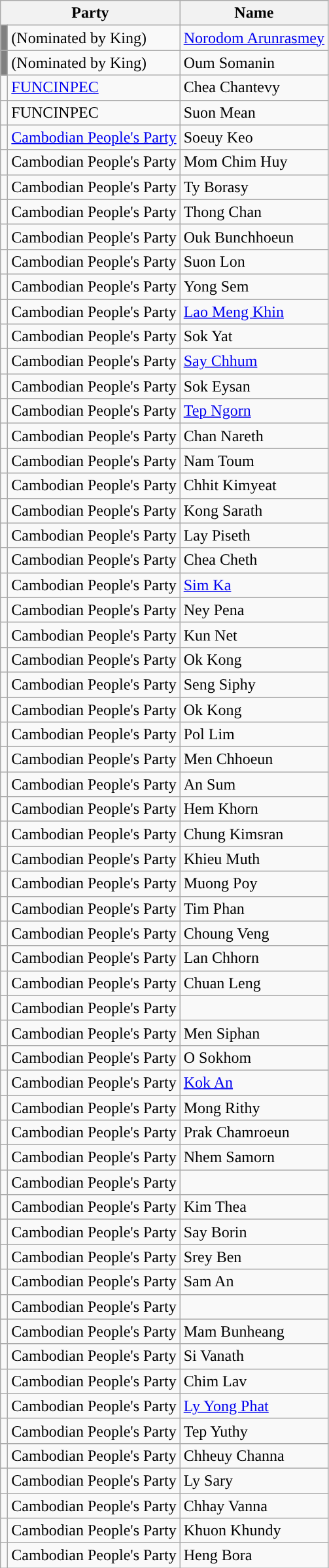<table class="wikitable sortable">
<tr>
<th colspan=2>Party</th>
<th>Name</th>
</tr>
<tr>
<td style="background-color: grey"></td>
<td>(Nominated by King)</td>
<td><a href='#'>Norodom Arunrasmey</a></td>
</tr>
<tr>
<td style="background-color: grey"></td>
<td>(Nominated by King)</td>
<td>Oum Somanin</td>
</tr>
<tr>
<td style="background-color: "></td>
<td><a href='#'>FUNCINPEC</a></td>
<td>Chea Chantevy</td>
</tr>
<tr>
<td style="background-color: "></td>
<td>FUNCINPEC</td>
<td>Suon Mean</td>
</tr>
<tr>
<td style="background-color: "></td>
<td><a href='#'>Cambodian People's Party</a></td>
<td>Soeuy Keo</td>
</tr>
<tr>
<td style="background-color: "></td>
<td>Cambodian People's Party</td>
<td>Mom Chim Huy</td>
</tr>
<tr>
<td style="background-color: "></td>
<td>Cambodian People's Party</td>
<td>Ty Borasy</td>
</tr>
<tr>
<td style="background-color: "></td>
<td>Cambodian People's Party</td>
<td>Thong Chan</td>
</tr>
<tr>
<td style="background-color: "></td>
<td>Cambodian People's Party</td>
<td>Ouk Bunchhoeun</td>
</tr>
<tr>
<td style="background-color: "></td>
<td>Cambodian People's Party</td>
<td>Suon Lon</td>
</tr>
<tr>
<td style="background-color: "></td>
<td>Cambodian People's Party</td>
<td>Yong Sem</td>
</tr>
<tr>
<td style="background-color: "></td>
<td>Cambodian People's Party</td>
<td><a href='#'>Lao Meng Khin</a></td>
</tr>
<tr>
<td style="background-color: "></td>
<td>Cambodian People's Party</td>
<td>Sok Yat</td>
</tr>
<tr>
<td style="background-color: "></td>
<td>Cambodian People's Party</td>
<td><a href='#'>Say Chhum</a></td>
</tr>
<tr>
<td style="background-color: "></td>
<td>Cambodian People's Party</td>
<td>Sok Eysan</td>
</tr>
<tr>
<td style="background-color: "></td>
<td>Cambodian People's Party</td>
<td><a href='#'>Tep Ngorn</a></td>
</tr>
<tr>
<td style="background-color: "></td>
<td>Cambodian People's Party</td>
<td>Chan Nareth</td>
</tr>
<tr>
<td style="background-color: "></td>
<td>Cambodian People's Party</td>
<td>Nam Toum</td>
</tr>
<tr>
<td style="background-color: "></td>
<td>Cambodian People's Party</td>
<td>Chhit Kimyeat</td>
</tr>
<tr>
<td style="background-color: "></td>
<td>Cambodian People's Party</td>
<td>Kong Sarath</td>
</tr>
<tr>
<td style="background-color: "></td>
<td>Cambodian People's Party</td>
<td>Lay Piseth</td>
</tr>
<tr>
<td style="background-color: "></td>
<td>Cambodian People's Party</td>
<td>Chea Cheth</td>
</tr>
<tr>
<td style="background-color: "></td>
<td>Cambodian People's Party</td>
<td><a href='#'>Sim Ka</a></td>
</tr>
<tr>
<td style="background-color: "></td>
<td>Cambodian People's Party</td>
<td>Ney Pena</td>
</tr>
<tr>
<td style="background-color: "></td>
<td>Cambodian People's Party</td>
<td>Kun Net</td>
</tr>
<tr>
<td style="background-color: "></td>
<td>Cambodian People's Party</td>
<td>Ok Kong</td>
</tr>
<tr>
<td style="background-color: "></td>
<td>Cambodian People's Party</td>
<td>Seng Siphy</td>
</tr>
<tr>
<td style="background-color: "></td>
<td>Cambodian People's Party</td>
<td>Ok Kong</td>
</tr>
<tr>
<td style="background-color: "></td>
<td>Cambodian People's Party</td>
<td>Pol Lim</td>
</tr>
<tr>
<td style="background-color: "></td>
<td>Cambodian People's Party</td>
<td>Men Chhoeun</td>
</tr>
<tr>
<td style="background-color: "></td>
<td>Cambodian People's Party</td>
<td>An Sum</td>
</tr>
<tr>
<td style="background-color: "></td>
<td>Cambodian People's Party</td>
<td>Hem Khorn</td>
</tr>
<tr>
<td style="background-color: "></td>
<td>Cambodian People's Party</td>
<td>Chung Kimsran</td>
</tr>
<tr>
<td style="background-color: "></td>
<td>Cambodian People's Party</td>
<td>Khieu Muth</td>
</tr>
<tr>
<td style="background-color: "></td>
<td>Cambodian People's Party</td>
<td>Muong Poy</td>
</tr>
<tr>
<td style="background-color: "></td>
<td>Cambodian People's Party</td>
<td>Tim Phan</td>
</tr>
<tr>
<td style="background-color: "></td>
<td>Cambodian People's Party</td>
<td>Choung Veng</td>
</tr>
<tr>
<td style="background-color: "></td>
<td>Cambodian People's Party</td>
<td>Lan Chhorn</td>
</tr>
<tr>
<td style="background-color: "></td>
<td>Cambodian People's Party</td>
<td>Chuan Leng</td>
</tr>
<tr>
<td style="background-color: "></td>
<td>Cambodian People's Party</td>
<td></td>
</tr>
<tr>
<td style="background-color: "></td>
<td>Cambodian People's Party</td>
<td>Men Siphan</td>
</tr>
<tr>
<td style="background-color: "></td>
<td>Cambodian People's Party</td>
<td>O Sokhom</td>
</tr>
<tr>
<td style="background-color: "></td>
<td>Cambodian People's Party</td>
<td><a href='#'>Kok An</a></td>
</tr>
<tr>
<td style="background-color: "></td>
<td>Cambodian People's Party</td>
<td>Mong Rithy</td>
</tr>
<tr>
<td style="background-color: "></td>
<td>Cambodian People's Party</td>
<td>Prak Chamroeun</td>
</tr>
<tr>
<td style="background-color: "></td>
<td>Cambodian People's Party</td>
<td>Nhem Samorn</td>
</tr>
<tr>
<td style="background-color: "></td>
<td>Cambodian People's Party</td>
<td></td>
</tr>
<tr>
<td style="background-color: "></td>
<td>Cambodian People's Party</td>
<td>Kim Thea</td>
</tr>
<tr>
<td style="background-color: "></td>
<td>Cambodian People's Party</td>
<td>Say Borin</td>
</tr>
<tr>
<td style="background-color: "></td>
<td>Cambodian People's Party</td>
<td>Srey Ben</td>
</tr>
<tr>
<td style="background-color: "></td>
<td>Cambodian People's Party</td>
<td>Sam An</td>
</tr>
<tr>
<td style="background-color: "></td>
<td>Cambodian People's Party</td>
<td></td>
</tr>
<tr>
<td style="background-color: "></td>
<td>Cambodian People's Party</td>
<td>Mam Bunheang</td>
</tr>
<tr>
<td style="background-color: "></td>
<td>Cambodian People's Party</td>
<td>Si Vanath</td>
</tr>
<tr>
<td style="background-color: "></td>
<td>Cambodian People's Party</td>
<td>Chim Lav</td>
</tr>
<tr>
<td style="background-color: "></td>
<td>Cambodian People's Party</td>
<td><a href='#'>Ly Yong Phat</a></td>
</tr>
<tr>
<td style="background-color: "></td>
<td>Cambodian People's Party</td>
<td>Tep Yuthy</td>
</tr>
<tr>
<td style="background-color: "></td>
<td>Cambodian People's Party</td>
<td>Chheuy Channa</td>
</tr>
<tr>
<td style="background-color: "></td>
<td>Cambodian People's Party</td>
<td>Ly Sary</td>
</tr>
<tr>
<td style="background-color: "></td>
<td>Cambodian People's Party</td>
<td>Chhay Vanna</td>
</tr>
<tr>
<td style="background-color: "></td>
<td>Cambodian People's Party</td>
<td>Khuon Khundy</td>
</tr>
<tr>
<td style="background-color: "></td>
<td>Cambodian People's Party</td>
<td>Heng Bora</td>
</tr>
</table>
